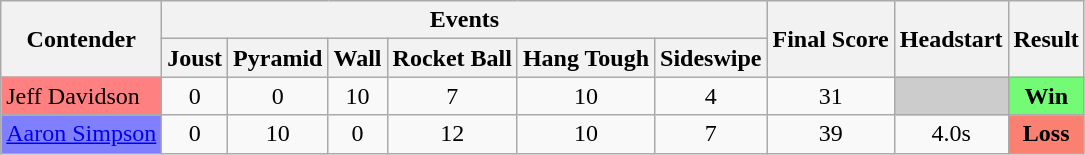<table class="wikitable" style="text-align:center;">
<tr>
<th rowspan=2>Contender</th>
<th colspan=6>Events</th>
<th rowspan=2>Final Score</th>
<th rowspan=2>Headstart</th>
<th rowspan=2>Result</th>
</tr>
<tr>
<th>Joust</th>
<th>Pyramid</th>
<th>Wall</th>
<th>Rocket Ball</th>
<th>Hang Tough</th>
<th>Sideswipe</th>
</tr>
<tr>
<td bgcolor=#ff8080 style="text-align:left;">Jeff Davidson</td>
<td>0</td>
<td>0</td>
<td>10</td>
<td>7</td>
<td>10</td>
<td>4</td>
<td>31</td>
<td style="background:#ccc"></td>
<td style="text-align:center; background:#73fb76"><strong>Win</strong></td>
</tr>
<tr>
<td bgcolor=#8080ff><a href='#'>Aaron Simpson</a></td>
<td>0</td>
<td>10</td>
<td>0</td>
<td>12</td>
<td>10</td>
<td>7</td>
<td>39</td>
<td>4.0s</td>
<td style="text-align:center; background:salmon;"><strong>Loss</strong></td>
</tr>
</table>
